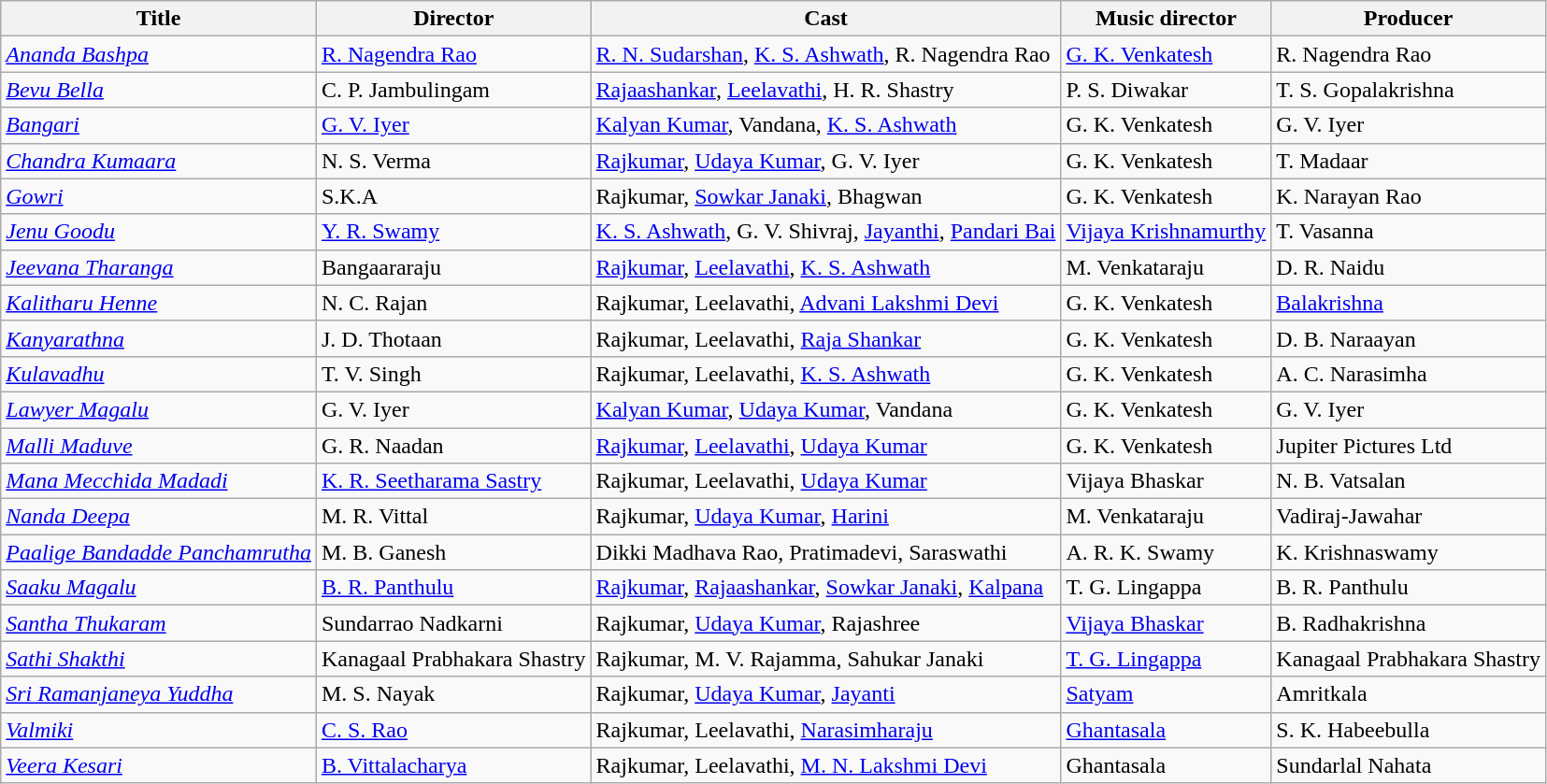<table class="wikitable sortable">
<tr>
<th>Title</th>
<th>Director</th>
<th>Cast</th>
<th>Music director</th>
<th>Producer</th>
</tr>
<tr>
<td><em><a href='#'>Ananda Bashpa</a></em></td>
<td><a href='#'>R. Nagendra Rao</a></td>
<td><a href='#'>R. N. Sudarshan</a>,  <a href='#'>K. S. Ashwath</a>, R. Nagendra Rao</td>
<td><a href='#'>G. K. Venkatesh</a></td>
<td>R. Nagendra Rao</td>
</tr>
<tr>
<td><em><a href='#'>Bevu Bella</a></em></td>
<td>C. P. Jambulingam</td>
<td><a href='#'>Rajaashankar</a>, <a href='#'>Leelavathi</a>, H. R. Shastry</td>
<td>P. S. Diwakar</td>
<td>T. S. Gopalakrishna</td>
</tr>
<tr>
<td><em><a href='#'>Bangari</a></em></td>
<td><a href='#'>G. V. Iyer</a></td>
<td><a href='#'>Kalyan Kumar</a>, Vandana,  <a href='#'>K. S. Ashwath</a></td>
<td>G. K. Venkatesh</td>
<td>G. V. Iyer</td>
</tr>
<tr>
<td><em><a href='#'>Chandra Kumaara</a></em></td>
<td>N. S. Verma</td>
<td><a href='#'>Rajkumar</a>, <a href='#'>Udaya Kumar</a>, G. V. Iyer</td>
<td>G. K. Venkatesh</td>
<td>T. Madaar</td>
</tr>
<tr>
<td><em><a href='#'>Gowri</a></em></td>
<td>S.K.A</td>
<td>Rajkumar, <a href='#'>Sowkar Janaki</a>, Bhagwan</td>
<td>G. K. Venkatesh</td>
<td>K. Narayan Rao</td>
</tr>
<tr>
<td><em><a href='#'>Jenu Goodu</a></em></td>
<td><a href='#'>Y. R. Swamy</a></td>
<td><a href='#'>K. S. Ashwath</a>, G. V. Shivraj, <a href='#'>Jayanthi</a>, <a href='#'>Pandari Bai</a></td>
<td><a href='#'>Vijaya Krishnamurthy</a></td>
<td>T. Vasanna</td>
</tr>
<tr>
<td><em><a href='#'>Jeevana Tharanga</a></em></td>
<td>Bangaararaju</td>
<td><a href='#'>Rajkumar</a>, <a href='#'>Leelavathi</a>, <a href='#'>K. S. Ashwath</a></td>
<td>M. Venkataraju</td>
<td>D. R. Naidu</td>
</tr>
<tr>
<td><em><a href='#'>Kalitharu Henne</a></em></td>
<td>N. C. Rajan</td>
<td>Rajkumar, Leelavathi, <a href='#'>Advani Lakshmi Devi</a></td>
<td>G. K. Venkatesh</td>
<td><a href='#'>Balakrishna</a></td>
</tr>
<tr>
<td><em><a href='#'>Kanyarathna</a></em></td>
<td>J. D. Thotaan</td>
<td>Rajkumar, Leelavathi, <a href='#'>Raja Shankar</a></td>
<td>G. K. Venkatesh</td>
<td>D. B. Naraayan</td>
</tr>
<tr>
<td><em><a href='#'>Kulavadhu</a></em></td>
<td>T. V. Singh</td>
<td>Rajkumar, Leelavathi, <a href='#'>K. S. Ashwath</a></td>
<td>G. K. Venkatesh</td>
<td>A. C. Narasimha</td>
</tr>
<tr>
<td><em><a href='#'>Lawyer Magalu</a></em></td>
<td>G. V. Iyer</td>
<td><a href='#'>Kalyan Kumar</a>, <a href='#'>Udaya Kumar</a>, Vandana</td>
<td>G. K. Venkatesh</td>
<td>G. V. Iyer</td>
</tr>
<tr>
<td><em><a href='#'>Malli Maduve</a></em></td>
<td>G. R. Naadan</td>
<td><a href='#'>Rajkumar</a>, <a href='#'>Leelavathi</a>, <a href='#'>Udaya Kumar</a></td>
<td>G. K. Venkatesh</td>
<td>Jupiter Pictures Ltd</td>
</tr>
<tr>
<td><em><a href='#'>Mana Mecchida Madadi</a></em></td>
<td><a href='#'>K. R. Seetharama Sastry</a></td>
<td>Rajkumar, Leelavathi, <a href='#'>Udaya Kumar</a></td>
<td>Vijaya Bhaskar</td>
<td>N. B. Vatsalan</td>
</tr>
<tr>
<td><em><a href='#'>Nanda Deepa</a></em></td>
<td>M. R. Vittal</td>
<td>Rajkumar, <a href='#'>Udaya Kumar</a>, <a href='#'>Harini</a></td>
<td>M. Venkataraju</td>
<td>Vadiraj-Jawahar</td>
</tr>
<tr>
<td><em><a href='#'>Paalige Bandadde Panchamrutha</a></em></td>
<td>M. B. Ganesh</td>
<td>Dikki Madhava Rao, Pratimadevi, Saraswathi</td>
<td>A. R. K. Swamy</td>
<td>K. Krishnaswamy</td>
</tr>
<tr>
<td><em><a href='#'>Saaku Magalu</a></em></td>
<td><a href='#'>B. R. Panthulu</a></td>
<td><a href='#'>Rajkumar</a>, <a href='#'>Rajaashankar</a>, <a href='#'>Sowkar Janaki</a>, <a href='#'>Kalpana</a></td>
<td>T. G. Lingappa</td>
<td>B. R. Panthulu</td>
</tr>
<tr>
<td><em><a href='#'>Santha Thukaram</a></em></td>
<td>Sundarrao Nadkarni</td>
<td>Rajkumar, <a href='#'>Udaya Kumar</a>, Rajashree</td>
<td><a href='#'>Vijaya Bhaskar</a></td>
<td>B. Radhakrishna</td>
</tr>
<tr>
<td><em><a href='#'>Sathi Shakthi</a></em></td>
<td>Kanagaal Prabhakara Shastry</td>
<td>Rajkumar, M. V. Rajamma, Sahukar Janaki</td>
<td><a href='#'>T. G. Lingappa</a></td>
<td>Kanagaal Prabhakara Shastry</td>
</tr>
<tr>
<td><em><a href='#'>Sri Ramanjaneya Yuddha</a></em></td>
<td>M. S. Nayak</td>
<td>Rajkumar, <a href='#'>Udaya Kumar</a>, <a href='#'>Jayanti</a></td>
<td><a href='#'>Satyam</a></td>
<td>Amritkala</td>
</tr>
<tr>
<td><em><a href='#'>Valmiki</a></em></td>
<td><a href='#'>C. S. Rao</a></td>
<td>Rajkumar, Leelavathi, <a href='#'>Narasimharaju</a></td>
<td><a href='#'>Ghantasala</a></td>
<td>S. K. Habeebulla</td>
</tr>
<tr>
<td><em><a href='#'>Veera Kesari</a></em></td>
<td><a href='#'>B. Vittalacharya</a></td>
<td>Rajkumar, Leelavathi, <a href='#'>M. N. Lakshmi Devi</a></td>
<td>Ghantasala</td>
<td>Sundarlal Nahata</td>
</tr>
</table>
